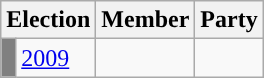<table class="wikitable">
<tr>
<th colspan="2">Election</th>
<th>Member</th>
<th>Party</th>
</tr>
<tr>
<td style="background-color: grey"></td>
<td><a href='#'>2009</a></td>
<td></td>
<td></td>
</tr>
</table>
